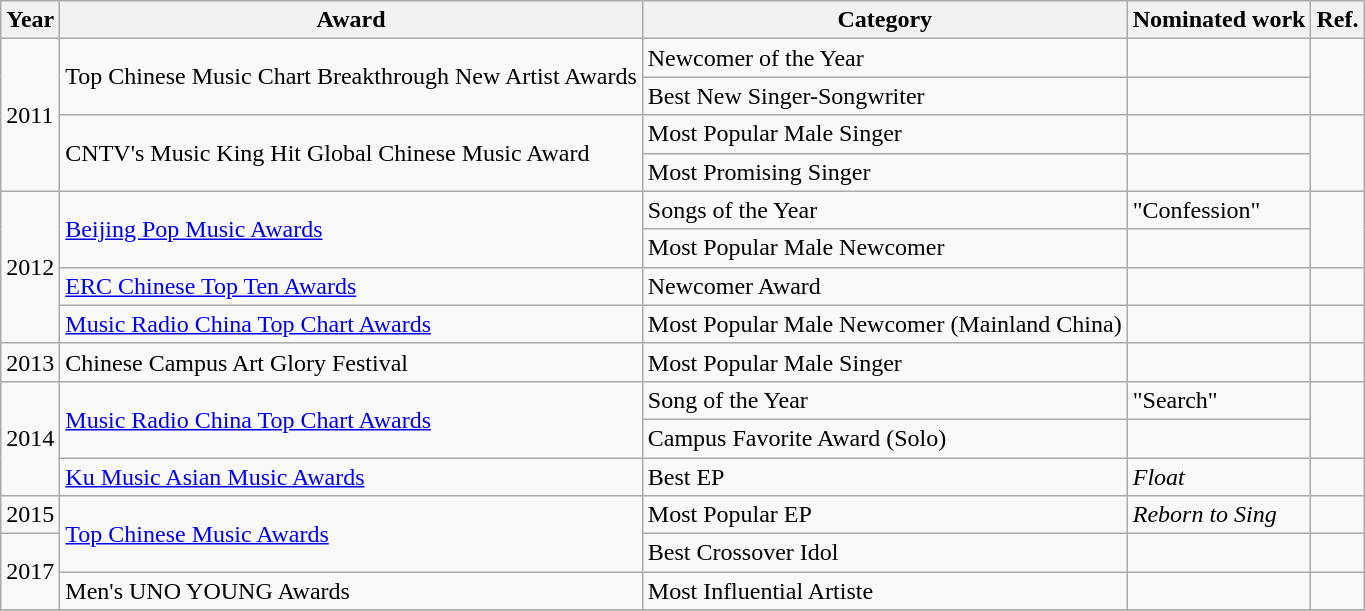<table class="wikitable">
<tr>
<th>Year</th>
<th>Award</th>
<th>Category</th>
<th>Nominated work</th>
<th>Ref.</th>
</tr>
<tr>
<td rowspan=4>2011</td>
<td rowspan=2>Top Chinese Music Chart Breakthrough New Artist Awards</td>
<td>Newcomer of the Year</td>
<td></td>
<td rowspan=2></td>
</tr>
<tr>
<td>Best New Singer-Songwriter</td>
<td></td>
</tr>
<tr>
<td rowspan=2>CNTV's Music King Hit Global Chinese Music Award</td>
<td>Most Popular Male Singer</td>
<td></td>
<td rowspan=2></td>
</tr>
<tr>
<td>Most Promising Singer</td>
<td></td>
</tr>
<tr>
<td rowspan=4>2012</td>
<td rowspan=2><a href='#'>Beijing Pop Music Awards</a></td>
<td>Songs of the Year</td>
<td>"Confession"</td>
<td rowspan=2></td>
</tr>
<tr>
<td>Most Popular Male Newcomer</td>
<td></td>
</tr>
<tr>
<td><a href='#'>ERC Chinese Top Ten Awards</a></td>
<td>Newcomer Award</td>
<td></td>
<td></td>
</tr>
<tr>
<td><a href='#'>Music Radio China Top Chart Awards</a></td>
<td>Most Popular Male Newcomer (Mainland China)</td>
<td></td>
<td></td>
</tr>
<tr>
<td>2013</td>
<td>Chinese Campus Art Glory Festival</td>
<td>Most Popular Male Singer</td>
<td></td>
<td></td>
</tr>
<tr>
<td rowspan=3>2014</td>
<td rowspan=2><a href='#'>Music Radio China Top Chart Awards</a></td>
<td>Song of the Year</td>
<td>"Search"</td>
<td rowspan=2></td>
</tr>
<tr>
<td>Campus Favorite Award (Solo)</td>
<td></td>
</tr>
<tr>
<td><a href='#'>Ku Music Asian Music Awards</a></td>
<td>Best EP</td>
<td><em>Float</em></td>
<td></td>
</tr>
<tr>
<td>2015</td>
<td rowspan=2><a href='#'>Top Chinese Music Awards</a></td>
<td>Most Popular EP</td>
<td><em>Reborn to Sing</em></td>
<td></td>
</tr>
<tr>
<td rowspan=2>2017</td>
<td>Best Crossover Idol</td>
<td></td>
<td></td>
</tr>
<tr>
<td>Men's UNO YOUNG Awards</td>
<td>Most Influential Artiste</td>
<td></td>
<td></td>
</tr>
<tr>
</tr>
</table>
